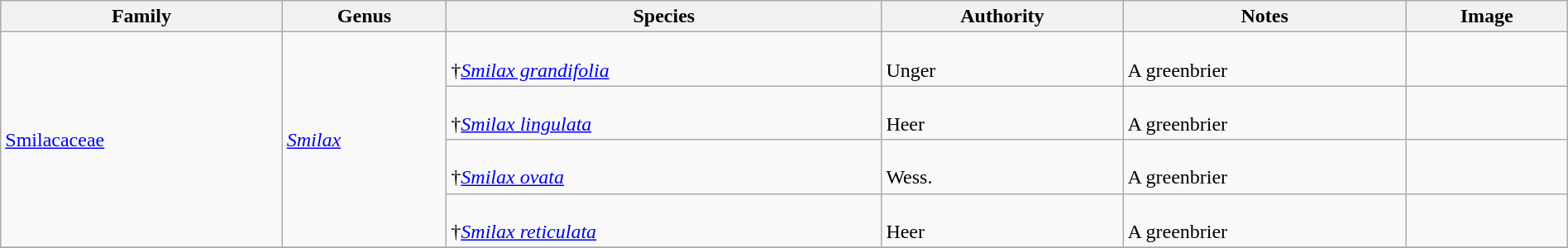<table class="wikitable" align="center" width="100%">
<tr>
<th>Family</th>
<th>Genus</th>
<th>Species</th>
<th>Authority</th>
<th>Notes</th>
<th>Image</th>
</tr>
<tr>
<td rowspan=4><a href='#'>Smilacaceae</a></td>
<td rowspan=4><em><a href='#'>Smilax</a></em></td>
<td><br>†<em><a href='#'>Smilax grandifolia</a></em></td>
<td><br>Unger</td>
<td><br>A greenbrier</td>
<td></td>
</tr>
<tr>
<td><br>†<em><a href='#'>Smilax lingulata</a></em></td>
<td><br>Heer</td>
<td><br>A greenbrier</td>
<td></td>
</tr>
<tr>
<td><br>†<em><a href='#'>Smilax ovata</a></em></td>
<td><br>Wess.</td>
<td><br>A greenbrier</td>
<td></td>
</tr>
<tr>
<td><br>†<em><a href='#'>Smilax reticulata</a></em></td>
<td><br>Heer</td>
<td><br>A greenbrier</td>
<td></td>
</tr>
<tr>
</tr>
</table>
